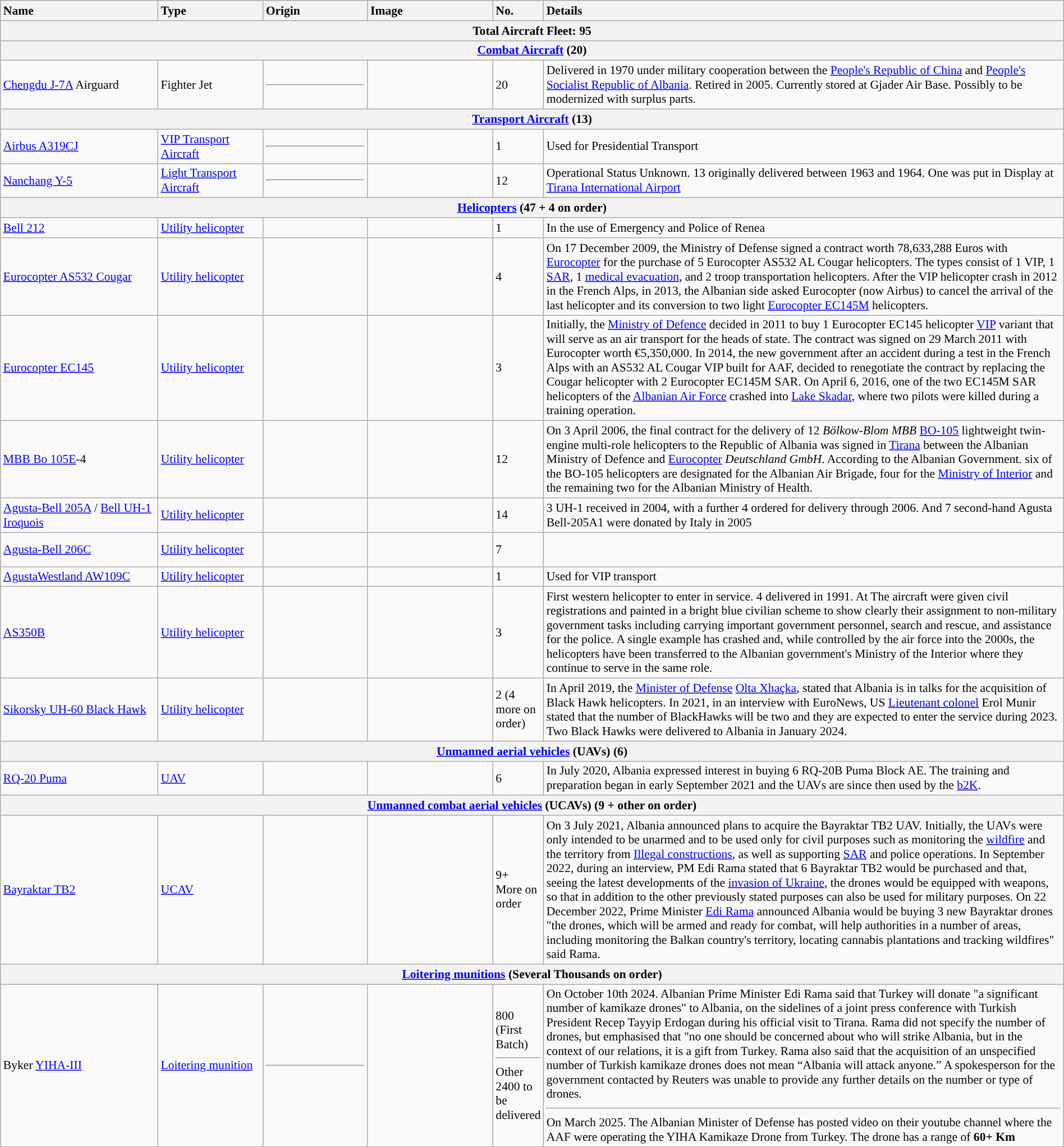<table class="wikitable" style="margin:auto; font-size:90%; width:100%;">
<tr>
<th style="text-align:left; width:15%;">Name</th>
<th style="text-align:left; width:10%;">Type</th>
<th style="text-align:left; width:10%;">Origin</th>
<th style="text-align:left; width:12%;">Image</th>
<th style="text-align:left; width:3%;">No.</th>
<th style="text-align:left; width:50%;">Details</th>
</tr>
<tr>
<th style="align: center;" colspan="6">Total Aircraft Fleet: 95</th>
</tr>
<tr>
<th style="align: center;" colspan="6"><a href='#'>Combat Aircraft</a> (20)</th>
</tr>
<tr>
<td><a href='#'>Chengdu J-7A</a> Airguard</td>
<td>Fighter Jet</td>
<td> <hr> </td>
<td></td>
<td>20</td>
<td>Delivered in 1970 under military cooperation between the <a href='#'>People's Republic of China</a> and <a href='#'>People's Socialist Republic of Albania</a>. Retired in 2005. Currently stored at Gjader Air Base. Possibly to be modernized with surplus parts.</td>
</tr>
<tr>
<th style="align: center;" colspan="6"><a href='#'>Transport Aircraft</a> (13)</th>
</tr>
<tr>
<td><a href='#'>Airbus A319CJ</a></td>
<td><a href='#'>VIP Transport Aircraft</a></td>
<td> <hr> </td>
<td></td>
<td>1</td>
<td>Used for Presidential Transport</td>
</tr>
<tr>
<td><a href='#'>Nanchang Y-5</a></td>
<td><a href='#'>Light Transport Aircraft</a></td>
<td> <hr> </td>
<td></td>
<td>12</td>
<td>Operational Status Unknown. 13 originally delivered between 1963 and 1964. One was put in Display at <a href='#'>Tirana International Airport</a> </td>
</tr>
<tr>
<th style="align: center;" colspan="6"><a href='#'>Helicopters</a> (47 + 4 on order)</th>
</tr>
<tr>
<td><a href='#'>Bell 212</a></td>
<td><a href='#'>Utility helicopter</a></td>
<td><br></td>
<td></td>
<td>1</td>
<td>In the use of Emergency and Police of Renea</td>
</tr>
<tr>
<td><a href='#'>Eurocopter AS532 Cougar</a></td>
<td><a href='#'>Utility helicopter</a></td>
<td><br></td>
<td></td>
<td>4</td>
<td>On 17 December 2009, the Ministry of Defense signed a contract worth 78,633,288 Euros with <a href='#'>Eurocopter</a> for the purchase of 5 Eurocopter AS532 AL Cougar helicopters. The types consist of 1 VIP, 1 <a href='#'>SAR</a>, 1 <a href='#'>medical evacuation</a>, and 2 troop transportation helicopters. After the VIP helicopter crash in 2012 in the French Alps, in 2013, the Albanian side asked Eurocopter (now Airbus) to cancel the arrival of the last helicopter and its conversion to two light <a href='#'>Eurocopter EC145M</a> helicopters.</td>
</tr>
<tr>
<td><a href='#'>Eurocopter EC145</a></td>
<td><a href='#'>Utility helicopter</a></td>
<td><br><br></td>
<td></td>
<td>3</td>
<td>Initially, the <a href='#'>Ministry of Defence</a> decided in 2011 to buy 1 Eurocopter EC145 helicopter <a href='#'>VIP</a> variant that will serve as an air transport for the heads of state. The contract was signed on 29 March 2011 with Eurocopter worth €5,350,000. In 2014, the new government after an accident during a test in the French Alps with an AS532 AL Cougar VIP built for AAF, decided to renegotiate the contract by replacing the Cougar helicopter with 2 Eurocopter EC145M SAR. On April 6, 2016, one of the two EC145M SAR helicopters of the <a href='#'>Albanian Air Force</a> crashed into <a href='#'>Lake Skadar</a>, where two pilots were killed during a training operation.</td>
</tr>
<tr>
<td><a href='#'>MBB Bo 105E</a>-4</td>
<td><a href='#'>Utility helicopter</a></td>
<td></td>
<td></td>
<td>12</td>
<td>On 3 April 2006, the final contract for the delivery of 12 <em>Bölkow-Blom MBB</em> <a href='#'>BO-105</a> lightweight twin-engine multi-role helicopters to the Republic of Albania was signed in <a href='#'>Tirana</a> between the Albanian Ministry of Defence and <a href='#'>Eurocopter</a> <em>Deutschland GmbH</em>. According to the Albanian Government. six of the BO-105 helicopters are designated for the Albanian Air Brigade, four for the <a href='#'>Ministry of Interior</a> and the remaining two for the Albanian Ministry of Health.</td>
</tr>
<tr>
<td><a href='#'>Agusta-Bell 205A</a> / <a href='#'>Bell UH-1 Iroquois</a></td>
<td><a href='#'>Utility helicopter</a></td>
<td><br></td>
<td></td>
<td>14</td>
<td>3 UH-1 received in 2004, with a further 4 ordered for delivery through 2006. And 7 second-hand Agusta Bell-205A1 were donated by Italy in 2005</td>
</tr>
<tr>
<td><a href='#'>Agusta-Bell 206C</a></td>
<td><a href='#'>Utility helicopter</a></td>
<td><br><br></td>
<td></td>
<td>7</td>
<td></td>
</tr>
<tr>
<td><a href='#'>AgustaWestland AW109C</a></td>
<td><a href='#'>Utility helicopter</a></td>
<td></td>
<td></td>
<td>1</td>
<td>Used for VIP transport</td>
</tr>
<tr>
<td><a href='#'>AS350B</a></td>
<td><a href='#'>Utility helicopter</a></td>
<td></td>
<td></td>
<td>3</td>
<td>First western helicopter to enter in service. 4 delivered in 1991. At The aircraft were given civil registrations and painted in a bright blue civilian scheme to show clearly their assignment to non-military government tasks including carrying important government personnel, search and rescue, and assistance for the police. A single example has crashed and, while controlled by the air force into the 2000s, the helicopters have been transferred to the Albanian government's Ministry of the Interior where they continue to serve in the same role.</td>
</tr>
<tr>
<td><a href='#'>Sikorsky UH-60 Black Hawk</a></td>
<td><a href='#'>Utility helicopter</a></td>
<td></td>
<td></td>
<td>2 (4 more on order)</td>
<td>In April 2019, the <a href='#'>Minister of Defense</a> <a href='#'>Olta Xhaçka</a>, stated that Albania is in talks for the acquisition of Black Hawk helicopters. In 2021, in an interview with EuroNews, US <a href='#'>Lieutenant colonel</a> Erol Munir stated that the number of BlackHawks will be two and they are expected to enter the service during 2023. Two Black Hawks were delivered to Albania in January 2024.</td>
</tr>
<tr>
<th style="align: center;" colspan="6"><a href='#'>Unmanned aerial vehicles</a> (UAVs) (6)</th>
</tr>
<tr>
<td><a href='#'>RQ-20 Puma</a></td>
<td><a href='#'>UAV</a></td>
<td></td>
<td></td>
<td>6</td>
<td>In July 2020, Albania expressed interest in buying 6 RQ-20B Puma Block AE. The training and preparation began in early September 2021 and the UAVs are since then used by the <a href='#'>b2K</a>.</td>
</tr>
<tr>
<th style="align: center;" colspan="6"><a href='#'>Unmanned combat aerial vehicles</a> (UCAVs) (9 + other on order)</th>
</tr>
<tr>
<td><a href='#'>Bayraktar TB2</a></td>
<td><a href='#'>UCAV</a></td>
<td></td>
<td><br></td>
<td>9+<br>More on order</td>
<td>On 3 July 2021, Albania announced plans to acquire the Bayraktar TB2 UAV. Initially, the UAVs were only intended to be unarmed and to be used only for civil purposes such as monitoring the <a href='#'>wildfire</a> and the territory from <a href='#'>Illegal constructions</a>, as well as supporting <a href='#'>SAR</a> and police operations. In September 2022, during an interview, PM Edi Rama stated that 6 Bayraktar TB2  would be purchased and that, seeing the latest developments of the <a href='#'>invasion of Ukraine</a>, the drones would be equipped with weapons, so that in addition to the other previously stated purposes can also be used for military purposes. On 22 December 2022, Prime Minister <a href='#'>Edi Rama</a> announced Albania would be buying 3 new Bayraktar  drones "the drones, which will be armed and ready for combat, will help authorities in a number of areas, including monitoring the Balkan country's territory, locating cannabis plantations and tracking wildfires" said Rama.</td>
</tr>
<tr>
<th style="align: center;" colspan="6"><a href='#'>Loitering munitions</a> (Several Thousands on order)</th>
</tr>
<tr>
<td>Byker <a href='#'>YIHA-III</a></td>
<td><a href='#'>Loitering munition</a></td>
<td> <hr> </td>
<td></td>
<td>800 (First Batch) <hr> Other 2400 to be delivered</td>
<td>On October 10th 2024. Albanian Prime Minister Edi Rama said that Turkey will donate "a significant number of kamikaze drones" to Albania, on the sidelines of a joint press conference with Turkish President Recep Tayyip Erdogan during his official visit to Tirana. Rama did not specify the number of drones, but emphasised that "no one should be concerned about who will strike Albania, but in the context of our relations, it is a gift from Turkey. Rama also said that the acquisition of an unspecified number of Turkish kamikaze drones does not mean “Albania will attack anyone.” A spokesperson for the government contacted by Reuters was unable to provide any further details on the number or type of drones.    <hr> On March 2025. The Albanian Minister of Defense has posted video on their youtube channel where the AAF were operating the YIHA Kamikaze Drone from Turkey. The drone has a range of <strong>60+ Km</strong></td>
</tr>
</table>
